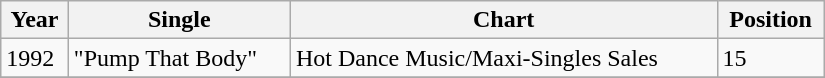<table class="wikitable" width="550">
<tr>
<th align="left" valign="top">Year</th>
<th align="left" valign="top">Single</th>
<th align="left" valign="top">Chart</th>
<th align="left" valign="top">Position</th>
</tr>
<tr>
<td align="left" valign="top">1992</td>
<td align="left" valign="top">"Pump That Body"</td>
<td align="left" valign="top">Hot Dance Music/Maxi-Singles Sales</td>
<td align="left" valign="top">15</td>
</tr>
<tr>
</tr>
</table>
